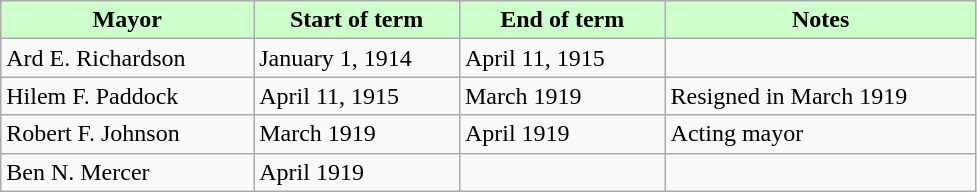<table class="wikitable">
<tr style="background-color:#CCFFCC;font-weight:bold" align="center">
<td width="161.25" Height="14.25">Mayor</td>
<td width="129.75">Start of term</td>
<td width="129.75">End of term</td>
<td width="200.00">Notes</td>
</tr>
<tr>
<td>Ard E. Richardson</td>
<td>January 1, 1914</td>
<td>April 11, 1915</td>
<td></td>
</tr>
<tr>
<td>Hilem F. Paddock</td>
<td>April 11, 1915</td>
<td>March 1919</td>
<td>Resigned in March 1919</td>
</tr>
<tr>
<td>Robert F. Johnson</td>
<td>March 1919</td>
<td>April 1919</td>
<td>Acting mayor</td>
</tr>
<tr>
<td>Ben N. Mercer</td>
<td>April 1919</td>
<td></td>
<td></td>
</tr>
</table>
